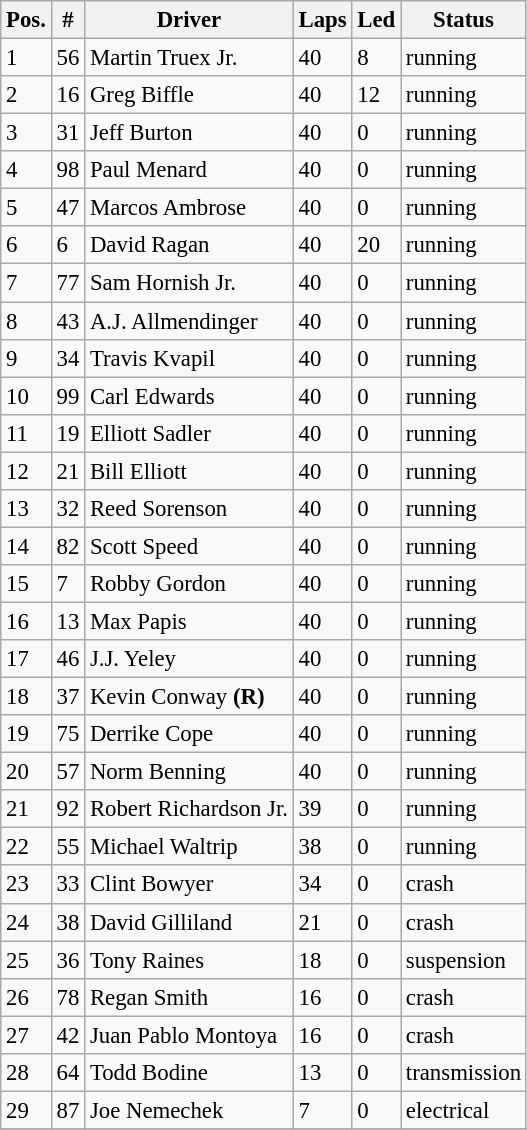<table class="wikitable" style="font-size:95%">
<tr>
<th>Pos.</th>
<th>#</th>
<th>Driver</th>
<th>Laps</th>
<th>Led</th>
<th>Status</th>
</tr>
<tr>
<td>1</td>
<td>56</td>
<td>Martin Truex Jr.</td>
<td>40</td>
<td>8</td>
<td>running</td>
</tr>
<tr>
<td>2</td>
<td>16</td>
<td>Greg Biffle</td>
<td>40</td>
<td>12</td>
<td>running</td>
</tr>
<tr>
<td>3</td>
<td>31</td>
<td>Jeff Burton</td>
<td>40</td>
<td>0</td>
<td>running</td>
</tr>
<tr>
<td>4</td>
<td>98</td>
<td>Paul Menard</td>
<td>40</td>
<td>0</td>
<td>running</td>
</tr>
<tr>
<td>5</td>
<td>47</td>
<td>Marcos Ambrose</td>
<td>40</td>
<td>0</td>
<td>running</td>
</tr>
<tr>
<td>6</td>
<td>6</td>
<td>David Ragan</td>
<td>40</td>
<td>20</td>
<td>running</td>
</tr>
<tr>
<td>7</td>
<td>77</td>
<td>Sam Hornish Jr.</td>
<td>40</td>
<td>0</td>
<td>running</td>
</tr>
<tr>
<td>8</td>
<td>43</td>
<td>A.J. Allmendinger</td>
<td>40</td>
<td>0</td>
<td>running</td>
</tr>
<tr>
<td>9</td>
<td>34</td>
<td>Travis Kvapil</td>
<td>40</td>
<td>0</td>
<td>running</td>
</tr>
<tr>
<td>10</td>
<td>99</td>
<td>Carl Edwards</td>
<td>40</td>
<td>0</td>
<td>running</td>
</tr>
<tr>
<td>11</td>
<td>19</td>
<td>Elliott Sadler</td>
<td>40</td>
<td>0</td>
<td>running</td>
</tr>
<tr>
<td>12</td>
<td>21</td>
<td>Bill Elliott</td>
<td>40</td>
<td>0</td>
<td>running</td>
</tr>
<tr>
<td>13</td>
<td>32</td>
<td>Reed Sorenson</td>
<td>40</td>
<td>0</td>
<td>running</td>
</tr>
<tr>
<td>14</td>
<td>82</td>
<td>Scott Speed</td>
<td>40</td>
<td>0</td>
<td>running</td>
</tr>
<tr>
<td>15</td>
<td>7</td>
<td>Robby Gordon</td>
<td>40</td>
<td>0</td>
<td>running</td>
</tr>
<tr>
<td>16</td>
<td>13</td>
<td>Max Papis</td>
<td>40</td>
<td>0</td>
<td>running</td>
</tr>
<tr>
<td>17</td>
<td>46</td>
<td>J.J. Yeley</td>
<td>40</td>
<td>0</td>
<td>running</td>
</tr>
<tr>
<td>18</td>
<td>37</td>
<td>Kevin Conway <strong>(R)</strong></td>
<td>40</td>
<td>0</td>
<td>running</td>
</tr>
<tr>
<td>19</td>
<td>75</td>
<td>Derrike Cope</td>
<td>40</td>
<td>0</td>
<td>running</td>
</tr>
<tr>
<td>20</td>
<td>57</td>
<td>Norm Benning</td>
<td>40</td>
<td>0</td>
<td>running</td>
</tr>
<tr>
<td>21</td>
<td>92</td>
<td>Robert Richardson Jr.</td>
<td>39</td>
<td>0</td>
<td>running</td>
</tr>
<tr>
<td>22</td>
<td>55</td>
<td>Michael Waltrip</td>
<td>38</td>
<td>0</td>
<td>running</td>
</tr>
<tr>
<td>23</td>
<td>33</td>
<td>Clint Bowyer</td>
<td>34</td>
<td>0</td>
<td>crash</td>
</tr>
<tr>
<td>24</td>
<td>38</td>
<td>David Gilliland</td>
<td>21</td>
<td>0</td>
<td>crash</td>
</tr>
<tr>
<td>25</td>
<td>36</td>
<td>Tony Raines</td>
<td>18</td>
<td>0</td>
<td>suspension</td>
</tr>
<tr>
<td>26</td>
<td>78</td>
<td>Regan Smith</td>
<td>16</td>
<td>0</td>
<td>crash</td>
</tr>
<tr>
<td>27</td>
<td>42</td>
<td>Juan Pablo Montoya</td>
<td>16</td>
<td>0</td>
<td>crash</td>
</tr>
<tr>
<td>28</td>
<td>64</td>
<td>Todd Bodine</td>
<td>13</td>
<td>0</td>
<td>transmission</td>
</tr>
<tr>
<td>29</td>
<td>87</td>
<td>Joe Nemechek</td>
<td>7</td>
<td>0</td>
<td>electrical</td>
</tr>
<tr>
</tr>
</table>
